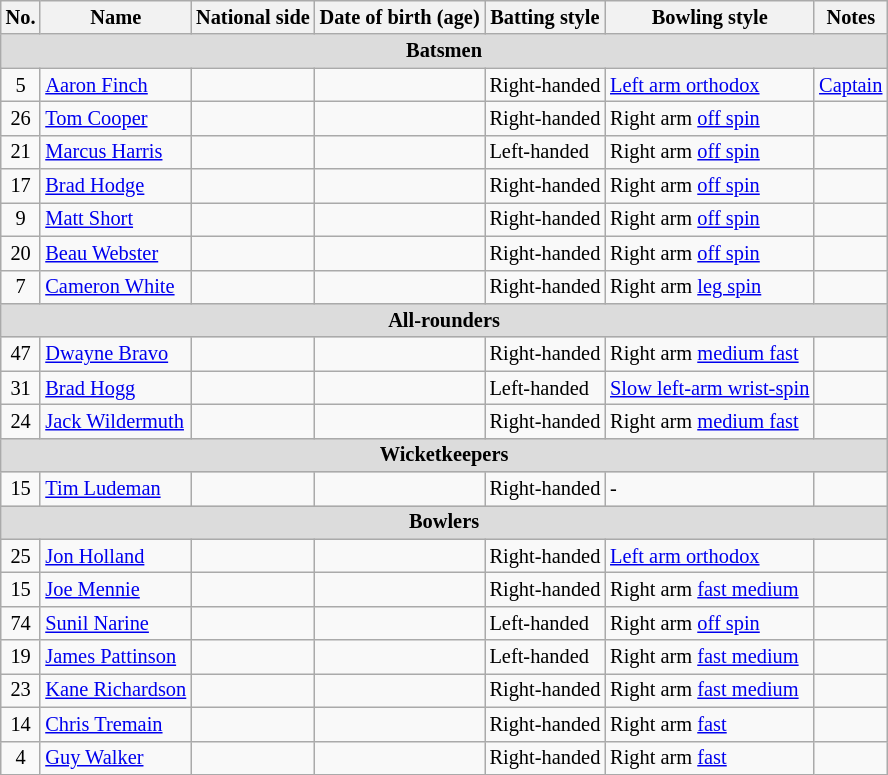<table class="wikitable"  style="font-size:85%;">
<tr>
<th>No.</th>
<th>Name</th>
<th>National side</th>
<th>Date of birth (age)</th>
<th>Batting style</th>
<th>Bowling style</th>
<th>Notes</th>
</tr>
<tr>
<th colspan="7"  style="background:#dcdcdc; text-align:center;">Batsmen</th>
</tr>
<tr>
<td style="text-align:center">5</td>
<td><a href='#'>Aaron Finch</a></td>
<td></td>
<td></td>
<td>Right-handed</td>
<td><a href='#'>Left arm orthodox</a></td>
<td><a href='#'>Captain</a></td>
</tr>
<tr>
<td style="text-align:center">26</td>
<td><a href='#'>Tom Cooper</a></td>
<td></td>
<td></td>
<td>Right-handed</td>
<td>Right arm <a href='#'>off spin</a></td>
<td></td>
</tr>
<tr>
<td style="text-align:center">21</td>
<td><a href='#'>Marcus Harris</a></td>
<td></td>
<td></td>
<td>Left-handed</td>
<td>Right arm <a href='#'>off spin</a></td>
<td></td>
</tr>
<tr>
<td style="text-align:center">17</td>
<td><a href='#'>Brad Hodge</a></td>
<td></td>
<td></td>
<td>Right-handed</td>
<td>Right arm <a href='#'>off spin</a></td>
<td></td>
</tr>
<tr>
<td style="text-align:center">9</td>
<td><a href='#'>Matt Short</a></td>
<td></td>
<td></td>
<td>Right-handed</td>
<td>Right arm <a href='#'>off spin</a></td>
<td></td>
</tr>
<tr>
<td style="text-align:center">20</td>
<td><a href='#'>Beau Webster</a></td>
<td></td>
<td></td>
<td>Right-handed</td>
<td>Right arm <a href='#'>off spin</a></td>
<td></td>
</tr>
<tr>
<td style="text-align:center">7</td>
<td><a href='#'>Cameron White</a></td>
<td></td>
<td></td>
<td>Right-handed</td>
<td>Right arm <a href='#'>leg spin</a></td>
<td></td>
</tr>
<tr>
<th colspan="7"  style="background:#dcdcdc; text-align:center;">All-rounders</th>
</tr>
<tr>
<td style="text-align:center">47</td>
<td><a href='#'>Dwayne Bravo</a></td>
<td></td>
<td></td>
<td>Right-handed</td>
<td>Right arm <a href='#'>medium fast</a></td>
<td></td>
</tr>
<tr>
<td style="text-align:center">31</td>
<td><a href='#'>Brad Hogg</a></td>
<td></td>
<td></td>
<td>Left-handed</td>
<td><a href='#'>Slow left-arm wrist-spin</a></td>
<td></td>
</tr>
<tr>
<td style="text-align:center">24</td>
<td><a href='#'>Jack Wildermuth</a></td>
<td></td>
<td></td>
<td>Right-handed</td>
<td>Right arm <a href='#'>medium fast</a></td>
<td></td>
</tr>
<tr>
<th colspan="7"  style="background:#dcdcdc; text-align:center;">Wicketkeepers</th>
</tr>
<tr>
<td style="text-align:center">15</td>
<td><a href='#'>Tim Ludeman</a></td>
<td></td>
<td></td>
<td>Right-handed</td>
<td>-</td>
<td></td>
</tr>
<tr>
<th colspan="7"  style="background:#dcdcdc; text-align:center;">Bowlers</th>
</tr>
<tr>
<td style="text-align:center">25</td>
<td><a href='#'>Jon Holland</a></td>
<td></td>
<td></td>
<td>Right-handed</td>
<td><a href='#'>Left arm orthodox</a></td>
<td></td>
</tr>
<tr>
<td style="text-align:center">15</td>
<td><a href='#'>Joe Mennie</a></td>
<td></td>
<td></td>
<td>Right-handed</td>
<td>Right arm <a href='#'>fast medium</a></td>
<td></td>
</tr>
<tr>
<td style="text-align:center">74</td>
<td><a href='#'>Sunil Narine</a></td>
<td></td>
<td></td>
<td>Left-handed</td>
<td>Right arm <a href='#'>off spin</a></td>
<td></td>
</tr>
<tr>
<td style="text-align:center">19</td>
<td><a href='#'>James Pattinson</a></td>
<td></td>
<td></td>
<td>Left-handed</td>
<td>Right arm <a href='#'>fast medium</a></td>
<td></td>
</tr>
<tr>
<td style="text-align:center">23</td>
<td><a href='#'>Kane Richardson</a></td>
<td></td>
<td></td>
<td>Right-handed</td>
<td>Right arm <a href='#'>fast medium</a></td>
<td></td>
</tr>
<tr>
<td style="text-align:center">14</td>
<td><a href='#'>Chris Tremain</a></td>
<td></td>
<td></td>
<td>Right-handed</td>
<td>Right arm <a href='#'>fast</a></td>
<td></td>
</tr>
<tr>
<td style="text-align:center">4</td>
<td><a href='#'>Guy Walker</a></td>
<td></td>
<td></td>
<td>Right-handed</td>
<td>Right arm <a href='#'>fast</a></td>
<td></td>
</tr>
</table>
